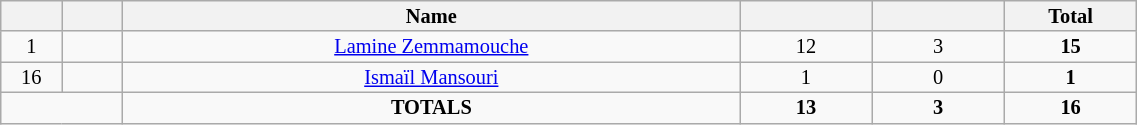<table class="wikitable sortable alternance"  style="font-size:85%; text-align:center; line-height:14px; width:60%;">
<tr>
<th width=15></th>
<th width=15></th>
<th width=210>Name</th>
<th width=40></th>
<th width=40></th>
<th width=40><strong>Total</strong></th>
</tr>
<tr>
<td>1</td>
<td></td>
<td><a href='#'>Lamine Zemmamouche</a></td>
<td>12</td>
<td>3</td>
<td><strong>15</strong></td>
</tr>
<tr>
<td>16</td>
<td></td>
<td><a href='#'>Ismaïl Mansouri</a></td>
<td>1</td>
<td>0</td>
<td><strong>1</strong></td>
</tr>
<tr>
<td colspan="2"></td>
<td><strong>TOTALS</strong></td>
<td><strong>13</strong></td>
<td><strong>3</strong></td>
<td><strong>16</strong></td>
</tr>
</table>
